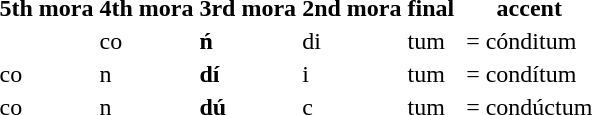<table>
<tr>
<th>5th mora</th>
<th>4th mora</th>
<th><strong>3rd mora</strong></th>
<th>2nd mora</th>
<th>final</th>
<th></th>
<th>accent</th>
</tr>
<tr>
<td></td>
<td>co</td>
<td><strong>ń</strong></td>
<td>di</td>
<td>tum</td>
<td></td>
<td>= cónditum</td>
</tr>
<tr>
<td>co</td>
<td>n</td>
<td><strong>dí</strong></td>
<td>i</td>
<td>tum</td>
<td></td>
<td>= condítum</td>
</tr>
<tr>
<td>co</td>
<td>n</td>
<td><strong>dú</strong></td>
<td>c</td>
<td>tum</td>
<td></td>
<td>= condúctum</td>
</tr>
<tr>
</tr>
</table>
